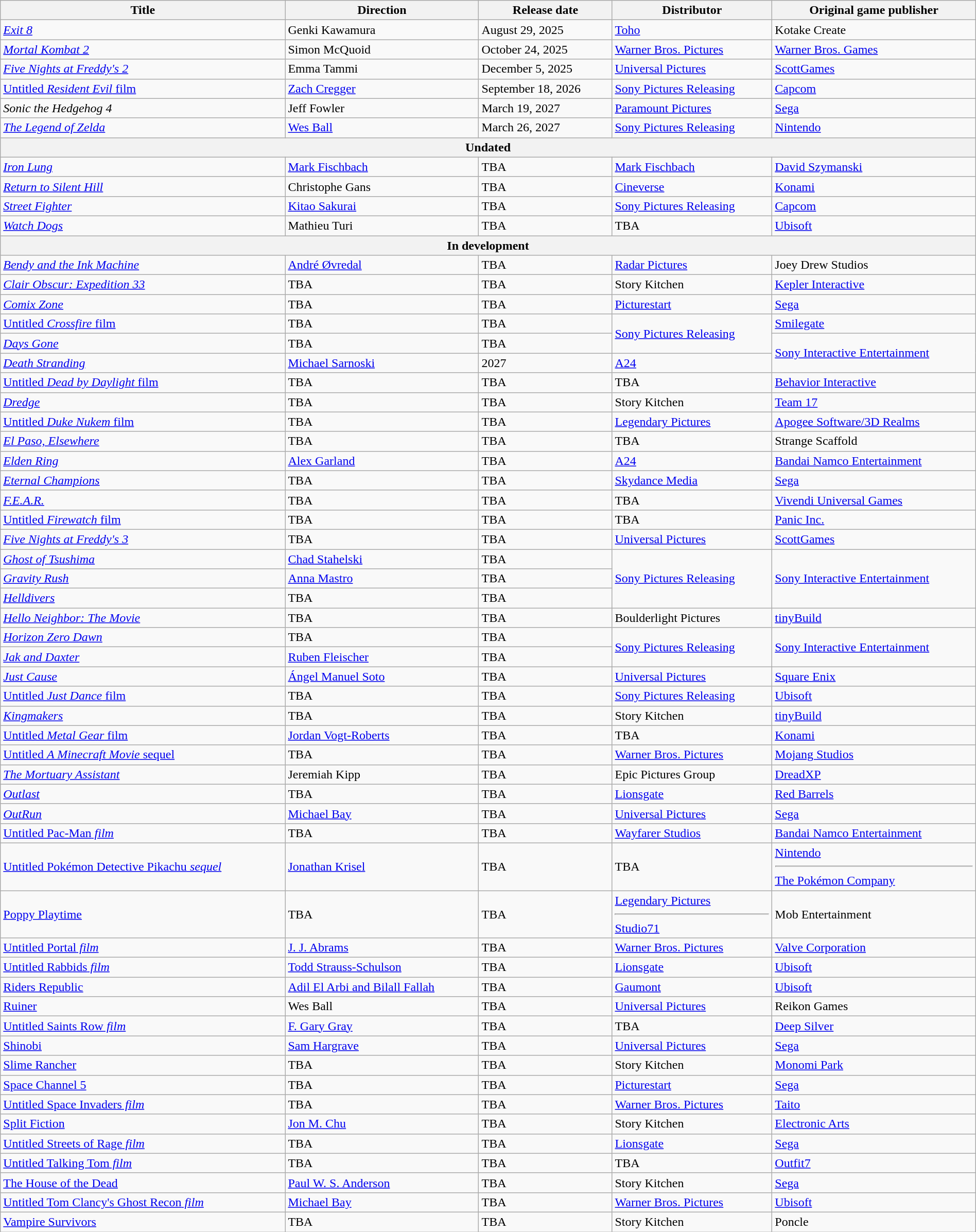<table class="wikitable sortable" style="width:100%;">
<tr>
<th>Title</th>
<th>Direction</th>
<th>Release date</th>
<th>Distributor</th>
<th>Original game publisher</th>
</tr>
<tr>
<td><em><a href='#'>Exit 8</a></em></td>
<td>Genki Kawamura</td>
<td>August 29, 2025</td>
<td><a href='#'>Toho</a></td>
<td>Kotake Create</td>
</tr>
<tr>
<td><em><a href='#'>Mortal Kombat 2</a></em></td>
<td>Simon McQuoid</td>
<td>October 24, 2025</td>
<td><a href='#'>Warner Bros. Pictures</a></td>
<td><a href='#'>Warner Bros. Games</a></td>
</tr>
<tr>
<td><em><a href='#'>Five Nights at Freddy's 2</a></em></td>
<td>Emma Tammi</td>
<td>December 5, 2025</td>
<td><a href='#'>Universal Pictures</a></td>
<td><a href='#'>ScottGames</a></td>
</tr>
<tr>
<td><a href='#'>Untitled <em>Resident Evil</em> film</a></td>
<td><a href='#'>Zach Cregger</a></td>
<td>September 18, 2026</td>
<td><a href='#'>Sony Pictures Releasing</a></td>
<td><a href='#'>Capcom</a></td>
</tr>
<tr>
<td><em>Sonic the Hedgehog 4</em></td>
<td>Jeff Fowler</td>
<td>March 19, 2027</td>
<td><a href='#'>Paramount Pictures</a></td>
<td><a href='#'>Sega</a></td>
</tr>
<tr>
<td><em><a href='#'>The Legend of Zelda</a></em></td>
<td><a href='#'>Wes Ball</a></td>
<td>March 26, 2027</td>
<td rowspan="1"><a href='#'>Sony Pictures Releasing</a></td>
<td><a href='#'>Nintendo</a></td>
</tr>
<tr>
<th colspan="5">Undated</th>
</tr>
<tr>
<td><em><a href='#'>Iron Lung</a></em></td>
<td><a href='#'>Mark Fischbach</a></td>
<td>TBA</td>
<td><a href='#'>Mark Fischbach</a></td>
<td><a href='#'>David Szymanski</a></td>
</tr>
<tr>
<td><em><a href='#'>Return to Silent Hill</a></em></td>
<td>Christophe Gans</td>
<td>TBA</td>
<td><a href='#'>Cineverse</a></td>
<td><a href='#'>Konami</a></td>
</tr>
<tr>
<td><em><a href='#'>Street Fighter</a></em></td>
<td><a href='#'>Kitao Sakurai</a></td>
<td>TBA</td>
<td><a href='#'>Sony Pictures Releasing</a></td>
<td><a href='#'>Capcom</a></td>
</tr>
<tr>
<td><em><a href='#'>Watch Dogs</a></em></td>
<td>Mathieu Turi</td>
<td>TBA</td>
<td>TBA</td>
<td><a href='#'>Ubisoft</a></td>
</tr>
<tr>
<th colspan="5">In development</th>
</tr>
<tr>
<td><em><a href='#'>Bendy and the Ink Machine</a></em></td>
<td><a href='#'>André Øvredal</a></td>
<td>TBA</td>
<td><a href='#'>Radar Pictures</a></td>
<td>Joey Drew Studios</td>
</tr>
<tr>
<td><em><a href='#'>Clair Obscur: Expedition 33</a></em></td>
<td>TBA</td>
<td>TBA</td>
<td>Story Kitchen</td>
<td><a href='#'>Kepler Interactive</a></td>
</tr>
<tr>
<td><em><a href='#'>Comix Zone</a></em></td>
<td>TBA</td>
<td>TBA</td>
<td><a href='#'>Picturestart</a></td>
<td><a href='#'>Sega</a></td>
</tr>
<tr>
<td><a href='#'>Untitled <em>Crossfire</em> film</a></td>
<td>TBA</td>
<td>TBA</td>
<td rowspan="2"><a href='#'>Sony Pictures Releasing</a></td>
<td><a href='#'>Smilegate</a></td>
</tr>
<tr>
<td><em><a href='#'>Days Gone</a></em></td>
<td>TBA</td>
<td>TBA</td>
<td rowspan="2"><a href='#'>Sony Interactive Entertainment</a></td>
</tr>
<tr>
<td><em><a href='#'>Death Stranding</a></em></td>
<td><a href='#'>Michael Sarnoski</a></td>
<td>2027</td>
<td><a href='#'>A24</a></td>
</tr>
<tr>
<td><a href='#'>Untitled <em>Dead by Daylight</em> film</a></td>
<td>TBA</td>
<td>TBA</td>
<td>TBA</td>
<td><a href='#'>Behavior Interactive</a></td>
</tr>
<tr>
<td><em><a href='#'>Dredge</a></em></td>
<td>TBA</td>
<td>TBA</td>
<td>Story Kitchen</td>
<td><a href='#'>Team 17</a></td>
</tr>
<tr>
<td><a href='#'>Untitled <em>Duke Nukem</em> film</a></td>
<td>TBA</td>
<td>TBA</td>
<td><a href='#'>Legendary Pictures</a></td>
<td><a href='#'>Apogee Software/3D Realms</a></td>
</tr>
<tr>
<td><a href='#'><em>El Paso, Elsewhere</em></a></td>
<td>TBA</td>
<td>TBA</td>
<td>TBA</td>
<td>Strange Scaffold</td>
</tr>
<tr>
<td><a href='#'><em>Elden Ring</em></a></td>
<td><a href='#'>Alex Garland</a></td>
<td>TBA</td>
<td><a href='#'>A24</a></td>
<td><a href='#'>Bandai Namco Entertainment</a></td>
</tr>
<tr>
<td><a href='#'><em>Eternal Champions</em></a></td>
<td>TBA</td>
<td>TBA</td>
<td><a href='#'>Skydance Media</a></td>
<td><a href='#'>Sega</a></td>
</tr>
<tr>
<td><a href='#'><em>F.E.A.R.</em></a></td>
<td>TBA</td>
<td>TBA</td>
<td>TBA</td>
<td><a href='#'>Vivendi Universal Games</a></td>
</tr>
<tr>
<td><a href='#'>Untitled <em>Firewatch</em> film</a></td>
<td>TBA</td>
<td>TBA</td>
<td>TBA</td>
<td><a href='#'>Panic Inc.</a></td>
</tr>
<tr>
<td><a href='#'><em>Five Nights at Freddy's 3</em></a></td>
<td>TBA</td>
<td>TBA</td>
<td><a href='#'>Universal Pictures</a></td>
<td><a href='#'>ScottGames</a></td>
</tr>
<tr>
<td><em><a href='#'>Ghost of Tsushima</a></em></td>
<td><a href='#'>Chad Stahelski</a></td>
<td>TBA</td>
<td rowspan="3"><a href='#'>Sony Pictures Releasing</a></td>
<td rowspan="3"><a href='#'>Sony Interactive Entertainment</a></td>
</tr>
<tr>
<td><em><a href='#'>Gravity Rush</a></em></td>
<td><a href='#'>Anna Mastro</a></td>
<td>TBA</td>
</tr>
<tr>
<td><em><a href='#'>Helldivers</a></em></td>
<td>TBA</td>
<td>TBA</td>
</tr>
<tr>
<td><em><a href='#'>Hello Neighbor: The Movie</a></em></td>
<td>TBA</td>
<td>TBA</td>
<td>Boulderlight Pictures</td>
<td><a href='#'>tinyBuild</a></td>
</tr>
<tr>
<td><em><a href='#'>Horizon Zero Dawn</a></em></td>
<td>TBA</td>
<td>TBA</td>
<td rowspan="2"><a href='#'>Sony Pictures Releasing</a></td>
<td rowspan="2"><a href='#'>Sony Interactive Entertainment</a></td>
</tr>
<tr>
<td><em><a href='#'>Jak and Daxter</a></em></td>
<td><a href='#'>Ruben Fleischer</a></td>
<td>TBA</td>
</tr>
<tr>
<td><em><a href='#'>Just Cause</a></em></td>
<td><a href='#'>Ángel Manuel Soto</a></td>
<td>TBA</td>
<td><a href='#'>Universal Pictures</a></td>
<td><a href='#'>Square Enix</a></td>
</tr>
<tr>
<td><a href='#'>Untitled <em>Just Dance</em> film</a></td>
<td>TBA</td>
<td>TBA</td>
<td><a href='#'>Sony Pictures Releasing</a></td>
<td><a href='#'>Ubisoft</a></td>
</tr>
<tr>
<td><em><a href='#'>Kingmakers</a></em></td>
<td>TBA</td>
<td>TBA</td>
<td>Story Kitchen</td>
<td><a href='#'>tinyBuild</a></td>
</tr>
<tr>
<td><a href='#'>Untitled <em>Metal Gear</em> film</a></td>
<td><a href='#'>Jordan Vogt-Roberts</a></td>
<td>TBA</td>
<td>TBA</td>
<td><a href='#'>Konami</a></td>
</tr>
<tr>
<td><a href='#'>Untitled <em>A Minecraft Movie</em> sequel</a></td>
<td>TBA</td>
<td>TBA</td>
<td><a href='#'>Warner Bros. Pictures</a></td>
<td><a href='#'>Mojang Studios</a></td>
</tr>
<tr>
<td><em><a href='#'>The Mortuary Assistant</a></em></td>
<td>Jeremiah Kipp</td>
<td>TBA</td>
<td>Epic Pictures Group</td>
<td><a href='#'>DreadXP</a></td>
</tr>
<tr>
<td><em><a href='#'>Outlast</a></em></td>
<td>TBA</td>
<td>TBA</td>
<td><a href='#'>Lionsgate</a></td>
<td><a href='#'>Red Barrels</a></td>
</tr>
<tr>
<td><em><a href='#'>OutRun</a></td>
<td><a href='#'>Michael Bay</a></td>
<td>TBA</td>
<td><a href='#'>Universal Pictures</a></td>
<td><a href='#'>Sega</a></td>
</tr>
<tr>
<td><a href='#'>Untitled </em>Pac-Man<em> film</a></td>
<td>TBA</td>
<td>TBA</td>
<td><a href='#'>Wayfarer Studios</a></td>
<td><a href='#'>Bandai Namco Entertainment</a></td>
</tr>
<tr>
<td><a href='#'>Untitled </em>Pokémon Detective Pikachu<em> sequel</a></td>
<td><a href='#'>Jonathan Krisel</a></td>
<td>TBA</td>
<td>TBA</td>
<td><a href='#'>Nintendo</a><hr><a href='#'>The Pokémon Company</a></td>
</tr>
<tr>
<td></em><a href='#'>Poppy Playtime</a><em></td>
<td>TBA</td>
<td>TBA</td>
<td><a href='#'>Legendary Pictures</a><hr><a href='#'>Studio71</a></td>
<td>Mob Entertainment</td>
</tr>
<tr>
<td><a href='#'>Untitled </em>Portal<em> film</a></td>
<td><a href='#'>J. J. Abrams</a></td>
<td>TBA</td>
<td><a href='#'>Warner Bros. Pictures</a></td>
<td><a href='#'>Valve Corporation</a></td>
</tr>
<tr>
<td><a href='#'>Untitled </em>Rabbids<em> film</a></td>
<td><a href='#'>Todd Strauss-Schulson</a></td>
<td>TBA</td>
<td><a href='#'>Lionsgate</a></td>
<td><a href='#'>Ubisoft</a></td>
</tr>
<tr>
<td></em><a href='#'>Riders Republic</a><em></td>
<td><a href='#'>Adil El Arbi and Bilall Fallah</a></td>
<td>TBA</td>
<td><a href='#'>Gaumont</a></td>
<td><a href='#'>Ubisoft</a></td>
</tr>
<tr>
<td></em><a href='#'>Ruiner</a><em></td>
<td>Wes Ball</td>
<td>TBA</td>
<td><a href='#'>Universal Pictures</a></td>
<td>Reikon Games</td>
</tr>
<tr>
<td><a href='#'>Untitled </em>Saints Row<em> film</a></td>
<td><a href='#'>F. Gary Gray</a></td>
<td>TBA</td>
<td>TBA</td>
<td><a href='#'>Deep Silver</a></td>
</tr>
<tr>
<td></em><a href='#'>Shinobi</a><em></td>
<td><a href='#'>Sam Hargrave</a></td>
<td>TBA</td>
<td><a href='#'>Universal Pictures</a></td>
<td><a href='#'>Sega</a></td>
</tr>
<tr>
<td></em><a href='#'>Slime Rancher</a><em></td>
<td>TBA</td>
<td>TBA</td>
<td>Story Kitchen</td>
<td><a href='#'>Monomi Park</a></td>
</tr>
<tr>
<td></em><a href='#'>Space Channel 5</a><em></td>
<td>TBA</td>
<td>TBA</td>
<td><a href='#'>Picturestart</a></td>
<td><a href='#'>Sega</a></td>
</tr>
<tr>
<td><a href='#'>Untitled </em>Space Invaders<em> film</a></td>
<td>TBA</td>
<td>TBA</td>
<td><a href='#'>Warner Bros. Pictures</a></td>
<td><a href='#'>Taito</a></td>
</tr>
<tr>
<td></em><a href='#'>Split Fiction</a><em></td>
<td><a href='#'>Jon M. Chu</a></td>
<td>TBA</td>
<td>Story Kitchen</td>
<td><a href='#'>Electronic Arts</a></td>
</tr>
<tr>
<td><a href='#'>Untitled </em>Streets of Rage<em> film</a></td>
<td>TBA</td>
<td>TBA</td>
<td><a href='#'>Lionsgate</a></td>
<td><a href='#'>Sega</a></td>
</tr>
<tr>
<td><a href='#'>Untitled </em>Talking Tom<em> film</a></td>
<td>TBA</td>
<td>TBA</td>
<td>TBA</td>
<td><a href='#'>Outfit7</a></td>
</tr>
<tr>
<td></em><a href='#'>The House of the Dead</a><em></td>
<td><a href='#'>Paul W. S. Anderson</a></td>
<td>TBA</td>
<td>Story Kitchen</td>
<td><a href='#'>Sega</a></td>
</tr>
<tr>
<td><a href='#'>Untitled </em>Tom Clancy's Ghost Recon<em> film</a></td>
<td><a href='#'>Michael Bay</a></td>
<td>TBA</td>
<td><a href='#'>Warner Bros. Pictures</a></td>
<td><a href='#'>Ubisoft</a></td>
</tr>
<tr>
<td></em><a href='#'>Vampire Survivors</a><em></td>
<td>TBA</td>
<td>TBA</td>
<td>Story Kitchen</td>
<td>Poncle</td>
</tr>
</table>
